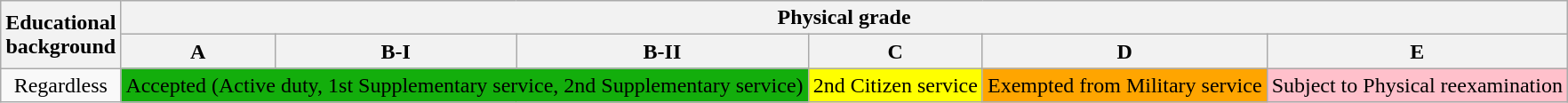<table class="wikitable">
<tr>
<th rowspan="2">Educational<br>background</th>
<th colspan="6">Physical grade</th>
</tr>
<tr>
<th>A</th>
<th>B-I</th>
<th>B-II</th>
<th>C</th>
<th>D</th>
<th>E</th>
</tr>
<tr>
<td div style="text-align:center">Regardless</td>
<td colspan="3" div style="background:#13ae0c; text-align:center;">Accepted (Active duty, 1st Supplementary service, 2nd Supplementary service)</td>
<td div style="background:yellow; text-align:center;">2nd Citizen service</td>
<td div style="background:orange; text-align:center;">Exempted from Military service</td>
<td div style="background:pink; text-align:center;">Subject to Physical reexamination</td>
</tr>
</table>
